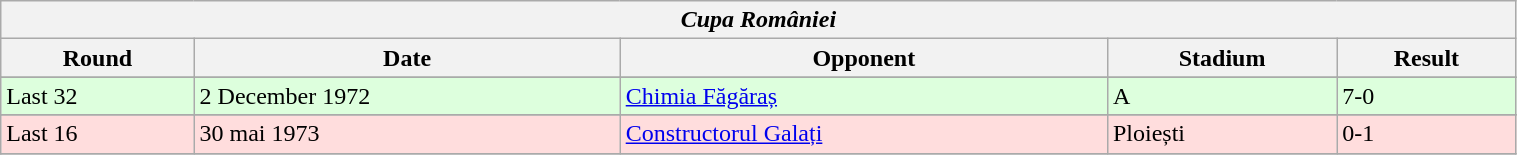<table class="wikitable" style="width:80%;">
<tr>
<th colspan="5" style="text-align:center;"><em>Cupa României</em></th>
</tr>
<tr>
<th>Round</th>
<th>Date</th>
<th>Opponent</th>
<th>Stadium</th>
<th>Result</th>
</tr>
<tr>
</tr>
<tr bgcolor="#ddffdd">
<td>Last 32</td>
<td>2 December 1972</td>
<td><a href='#'>Chimia Făgăraș</a></td>
<td>A</td>
<td>7-0</td>
</tr>
<tr>
</tr>
<tr bgcolor="#ffdddd">
<td>Last 16</td>
<td>30 mai 1973</td>
<td><a href='#'>Constructorul Galați</a></td>
<td>Ploiești</td>
<td>0-1</td>
</tr>
<tr>
</tr>
</table>
